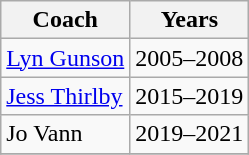<table class="wikitable collapsible">
<tr>
<th>Coach</th>
<th>Years</th>
</tr>
<tr>
<td> <a href='#'>Lyn Gunson</a></td>
<td>2005–2008</td>
</tr>
<tr>
<td> <a href='#'>Jess Thirlby</a></td>
<td>2015–2019</td>
</tr>
<tr>
<td> Jo Vann </td>
<td>2019–2021</td>
</tr>
<tr>
</tr>
</table>
